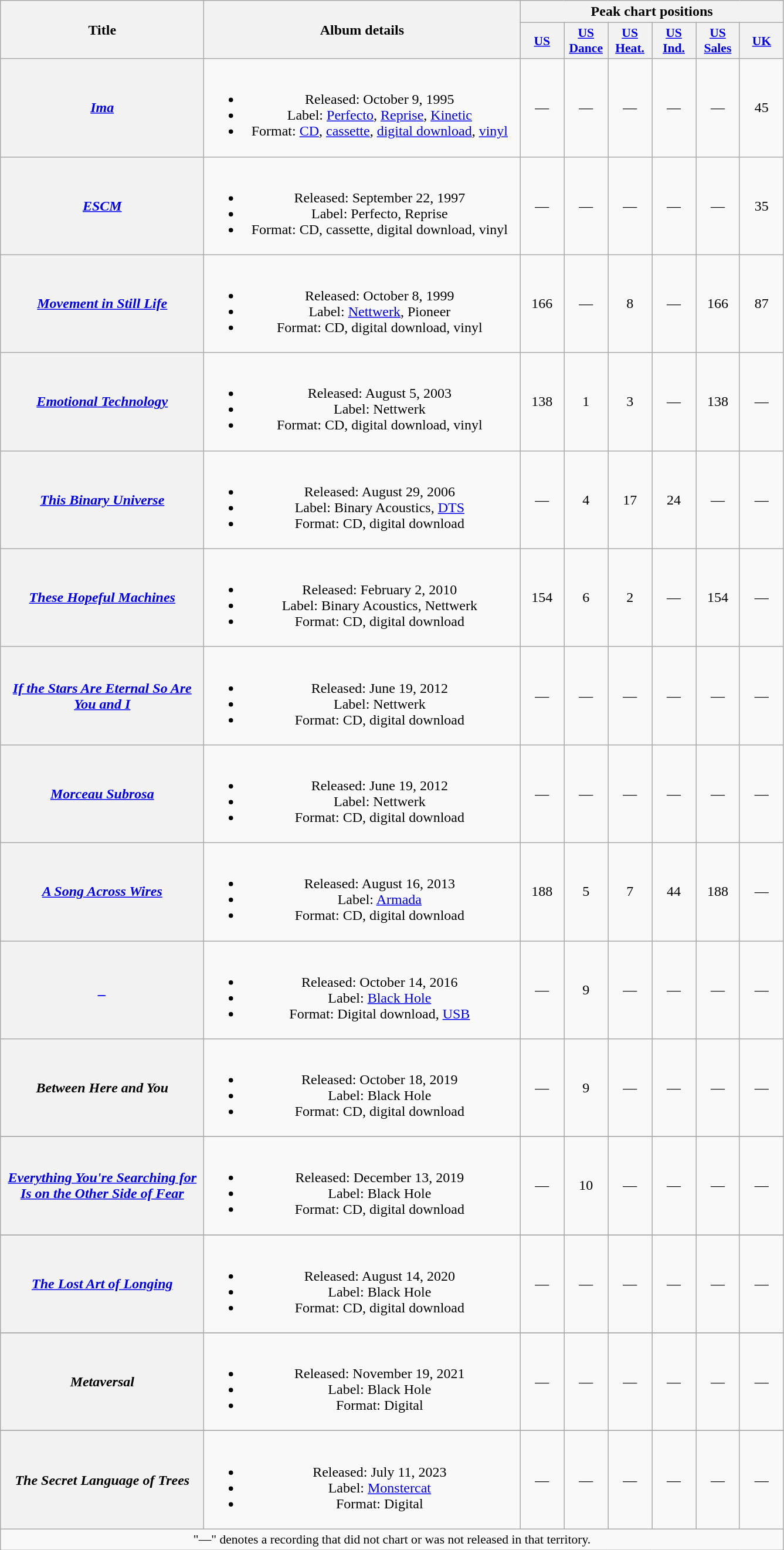<table class="wikitable plainrowheaders" style="text-align:center">
<tr>
<th style="width:14em;" rowspan="2">Title</th>
<th style="width:22em;" rowspan="2">Album details</th>
<th colspan="6">Peak chart positions</th>
</tr>
<tr>
<th scope="col" style="width:3em;font-size:90%;"><a href='#'>US</a><br></th>
<th scope="col" style="width:3em;font-size:90%;"><a href='#'>US<br>Dance</a><br></th>
<th scope="col" style="width:3em;font-size:90%;"><a href='#'>US<br>Heat.</a><br></th>
<th scope="col" style="width:3em;font-size:90%;"><a href='#'>US<br>Ind.</a><br></th>
<th scope="col" style="width:3em;font-size:90%;"><a href='#'>US<br>Sales</a><br></th>
<th scope="col" style="width:3em;font-size:90%;"><a href='#'>UK</a><br></th>
</tr>
<tr>
<th scope="row"><em><a href='#'>Ima</a></em></th>
<td><br><ul><li>Released: October 9, 1995</li><li>Label: <a href='#'>Perfecto</a>, <a href='#'>Reprise</a>, <a href='#'>Kinetic</a></li><li>Format: <a href='#'>CD</a>, <a href='#'>cassette</a>, <a href='#'>digital download</a>, <a href='#'>vinyl</a></li></ul></td>
<td>—</td>
<td>—</td>
<td>—</td>
<td>—</td>
<td>—</td>
<td>45</td>
</tr>
<tr>
<th scope="row"><em><a href='#'>ESCM</a></em></th>
<td><br><ul><li>Released: September 22, 1997</li><li>Label: Perfecto, Reprise</li><li>Format: CD, cassette, digital download, vinyl</li></ul></td>
<td>—</td>
<td>—</td>
<td>—</td>
<td>—</td>
<td>—</td>
<td>35</td>
</tr>
<tr>
<th scope="row"><em><a href='#'>Movement in Still Life</a></em></th>
<td><br><ul><li>Released: October 8, 1999</li><li>Label: <a href='#'>Nettwerk</a>, Pioneer</li><li>Format: CD, digital download, vinyl</li></ul></td>
<td>166</td>
<td>—</td>
<td>8</td>
<td>—</td>
<td>166</td>
<td>87</td>
</tr>
<tr>
<th scope="row"><em><a href='#'>Emotional Technology</a></em></th>
<td><br><ul><li>Released: August 5, 2003</li><li>Label: Nettwerk</li><li>Format: CD, digital download, vinyl</li></ul></td>
<td>138</td>
<td>1</td>
<td>3</td>
<td>—</td>
<td>138</td>
<td>—</td>
</tr>
<tr>
<th scope="row"><em><a href='#'>This Binary Universe</a></em></th>
<td><br><ul><li>Released: August 29, 2006</li><li>Label: Binary Acoustics, <a href='#'>DTS</a></li><li>Format: CD, digital download</li></ul></td>
<td>—</td>
<td>4</td>
<td>17</td>
<td>24</td>
<td>—</td>
<td>—</td>
</tr>
<tr>
<th scope="row"><em><a href='#'>These Hopeful Machines</a></em></th>
<td><br><ul><li>Released: February 2, 2010</li><li>Label: Binary Acoustics, Nettwerk</li><li>Format: CD, digital download</li></ul></td>
<td>154</td>
<td>6</td>
<td>2</td>
<td>—</td>
<td>154</td>
<td>—</td>
</tr>
<tr>
<th scope="row"><em><a href='#'>If the Stars Are Eternal So Are You and I</a></em></th>
<td><br><ul><li>Released: June 19, 2012</li><li>Label: Nettwerk</li><li>Format: CD, digital download</li></ul></td>
<td>—</td>
<td>—</td>
<td>—</td>
<td>—</td>
<td>—</td>
<td>—</td>
</tr>
<tr>
<th scope="row"><em><a href='#'>Morceau Subrosa</a></em></th>
<td><br><ul><li>Released: June 19, 2012</li><li>Label: Nettwerk</li><li>Format: CD, digital download</li></ul></td>
<td>—</td>
<td>—</td>
<td>—</td>
<td>—</td>
<td>—</td>
<td>—</td>
</tr>
<tr>
<th scope="row"><em><a href='#'>A Song Across Wires</a></em></th>
<td><br><ul><li>Released: August 16, 2013</li><li>Label: <a href='#'>Armada</a></li><li>Format: CD, digital download</li></ul></td>
<td>188</td>
<td>5</td>
<td>7</td>
<td>44</td>
<td>188</td>
<td>—</td>
</tr>
<tr>
<th scope="row"><em><a href='#'>_</a></em></th>
<td><br><ul><li>Released: October 14, 2016</li><li>Label: <a href='#'>Black Hole</a></li><li>Format: Digital download, <a href='#'>USB</a></li></ul></td>
<td>—</td>
<td>9</td>
<td>—</td>
<td>—</td>
<td>—</td>
<td>—</td>
</tr>
<tr>
<th scope="row"><em>Between Here and You</em></th>
<td><br><ul><li>Released: October 18, 2019</li><li>Label: Black Hole</li><li>Format: CD, digital download</li></ul></td>
<td>—</td>
<td>9</td>
<td>—</td>
<td>—</td>
<td>—</td>
<td>—</td>
</tr>
<tr>
</tr>
<tr>
<th scope="row"><em><a href='#'>Everything You're Searching for Is on the Other Side of Fear</a></em></th>
<td><br><ul><li>Released: December 13, 2019</li><li>Label: Black Hole</li><li>Format: CD, digital download</li></ul></td>
<td>—</td>
<td>10</td>
<td>—</td>
<td>—</td>
<td>—</td>
<td>—</td>
</tr>
<tr>
</tr>
<tr>
<th scope="row"><em><a href='#'>The Lost Art of Longing</a></em></th>
<td><br><ul><li>Released: August 14, 2020</li><li>Label: Black Hole</li><li>Format: CD, digital download</li></ul></td>
<td>—</td>
<td>—</td>
<td>—</td>
<td>—</td>
<td>—</td>
<td>—</td>
</tr>
<tr>
</tr>
<tr>
<th scope="row"><em>Metaversal</em></th>
<td><br><ul><li>Released: November 19, 2021</li><li>Label: Black Hole</li><li>Format: Digital</li></ul></td>
<td>—</td>
<td>—</td>
<td>—</td>
<td>—</td>
<td>—</td>
<td>—</td>
</tr>
<tr>
</tr>
<tr>
<th scope="row"><em>The Secret Language of Trees</em></th>
<td><br><ul><li>Released: July 11, 2023</li><li>Label: <a href='#'>Monstercat</a></li><li>Format: Digital</li></ul></td>
<td>—</td>
<td>—</td>
<td>—</td>
<td>—</td>
<td>—</td>
<td>—</td>
</tr>
<tr>
<td colspan="11" style="font-size:90%" align="center">"—" denotes a recording that did not chart or was not released in that territory.</td>
</tr>
</table>
